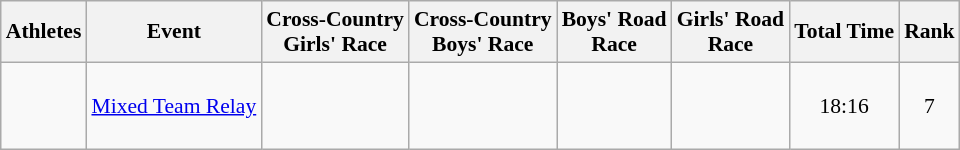<table class="wikitable" style="font-size:90%;">
<tr>
<th>Athletes</th>
<th>Event</th>
<th>Cross-Country<br>Girls' Race</th>
<th>Cross-Country<br>Boys' Race</th>
<th>Boys' Road<br>Race</th>
<th>Girls' Road<br>Race</th>
<th>Total Time</th>
<th>Rank</th>
</tr>
<tr align=center>
<td align=left><br><br><br></td>
<td align=left><a href='#'>Mixed Team Relay</a></td>
<td></td>
<td></td>
<td></td>
<td></td>
<td>18:16</td>
<td>7</td>
</tr>
</table>
